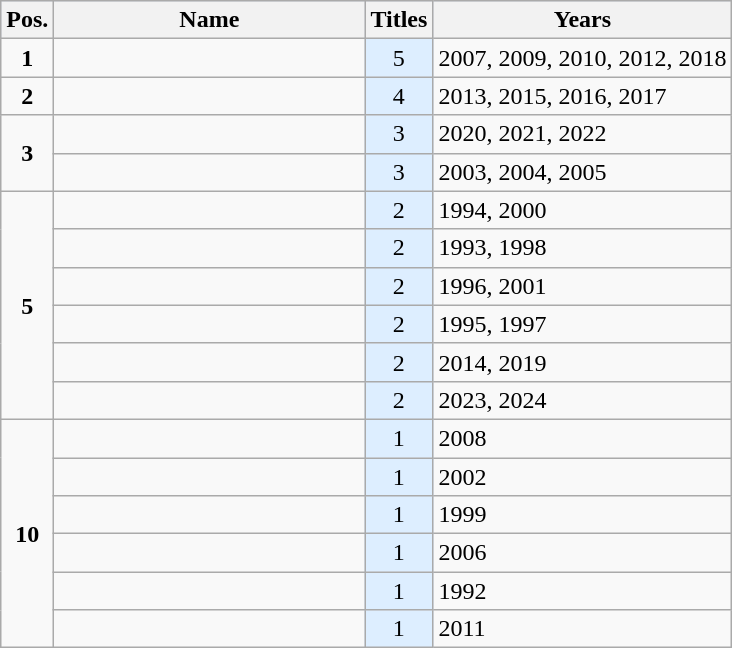<table class="wikitable sortable" style="text-align:center;">
<tr style="background-color:#CEDAF2;">
<th>Pos.</th>
<th style="width:200px;">Name</th>
<th>Titles</th>
<th class="unsortable">Years</th>
</tr>
<tr>
<td><strong>1</strong></td>
<td style="text-align:left;"></td>
<td style="background-color:#DDEEFF;">5</td>
<td style="text-align:left;">2007, 2009, 2010, 2012, 2018</td>
</tr>
<tr>
<td><strong>2</strong></td>
<td style="text-align:left;"></td>
<td style="background-color:#DDEEFF;">4</td>
<td style="text-align:left;">2013, 2015, 2016, 2017</td>
</tr>
<tr>
<td rowspan="2"><strong>3</strong></td>
<td style="text-align:left;"></td>
<td style="background-color:#DDEEFF;">3</td>
<td style="text-align:left;">2020, 2021, 2022</td>
</tr>
<tr>
<td style="text-align:left;"></td>
<td style="background-color:#DDEEFF;">3</td>
<td style="text-align:left;">2003, 2004, 2005</td>
</tr>
<tr>
<td rowspan=6><strong>5</strong></td>
<td style="text-align:left;"></td>
<td style="background-color:#DDEEFF;">2</td>
<td style="text-align:left;">1994, 2000</td>
</tr>
<tr>
<td style="text-align:left;"></td>
<td style="background-color:#DDEEFF;">2</td>
<td style="text-align:left;">1993, 1998</td>
</tr>
<tr>
<td style="text-align:left;"></td>
<td style="background-color:#DDEEFF;">2</td>
<td style="text-align:left;">1996, 2001</td>
</tr>
<tr>
<td style="text-align:left;"></td>
<td style="background-color:#DDEEFF;">2</td>
<td style="text-align:left;">1995, 1997</td>
</tr>
<tr>
<td style="text-align:left;"></td>
<td style="background-color:#DDEEFF;">2</td>
<td style="text-align:left;">2014, 2019</td>
</tr>
<tr>
<td style="text-align:left;"></td>
<td style="background-color:#DDEEFF;">2</td>
<td style="text-align:left;">2023, 2024</td>
</tr>
<tr>
<td rowspan="6"><strong>10</strong></td>
<td style="text-align:left;"></td>
<td style="background-color:#DDEEFF;">1</td>
<td style="text-align:left;">2008</td>
</tr>
<tr>
<td style="text-align:left;"></td>
<td style="background-color:#DDEEFF;">1</td>
<td style="text-align:left;">2002</td>
</tr>
<tr>
<td style="text-align:left;"></td>
<td style="background-color:#DDEEFF;">1</td>
<td style="text-align:left;">1999</td>
</tr>
<tr>
<td style="text-align:left;"></td>
<td style="background-color:#DDEEFF;">1</td>
<td style="text-align:left;">2006</td>
</tr>
<tr>
<td style="text-align:left;"></td>
<td style="background-color:#DDEEFF;">1</td>
<td style="text-align:left;">1992</td>
</tr>
<tr>
<td style="text-align:left;"></td>
<td style="background-color:#DDEEFF;">1</td>
<td style="text-align:left;">2011</td>
</tr>
</table>
